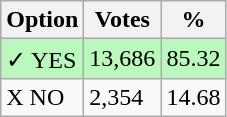<table class="wikitable">
<tr>
<th>Option</th>
<th>Votes</th>
<th>%</th>
</tr>
<tr>
<td style=background:#bbf8be>✓ YES</td>
<td style=background:#bbf8be>13,686</td>
<td style=background:#bbf8be>85.32</td>
</tr>
<tr>
<td>X NO</td>
<td>2,354</td>
<td>14.68</td>
</tr>
</table>
